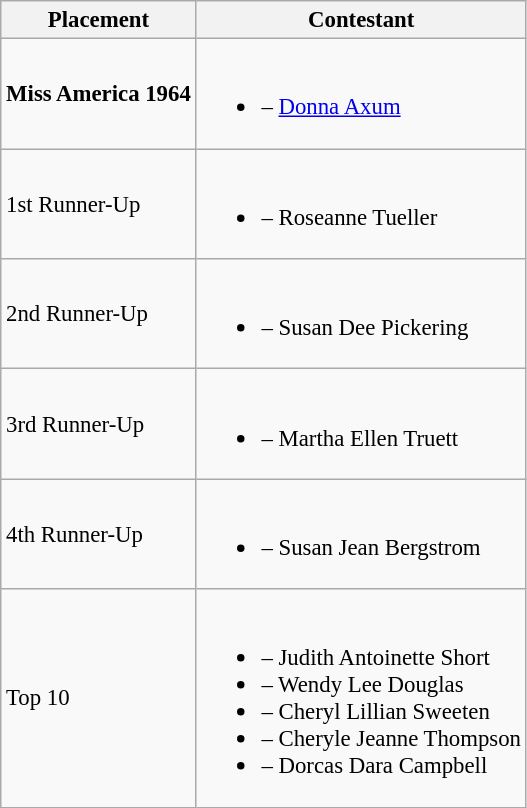<table class="wikitable sortable" style="font-size: 95%;">
<tr>
<th>Placement</th>
<th>Contestant</th>
</tr>
<tr>
<td><strong>Miss America 1964</strong></td>
<td><br><ul><li> – <a href='#'>Donna Axum</a></li></ul></td>
</tr>
<tr>
<td>1st Runner-Up</td>
<td><br><ul><li> – Roseanne Tueller</li></ul></td>
</tr>
<tr>
<td>2nd Runner-Up</td>
<td><br><ul><li> – Susan Dee Pickering</li></ul></td>
</tr>
<tr>
<td>3rd Runner-Up</td>
<td><br><ul><li> – Martha Ellen Truett</li></ul></td>
</tr>
<tr>
<td>4th Runner-Up</td>
<td><br><ul><li> – Susan Jean Bergstrom</li></ul></td>
</tr>
<tr>
<td>Top 10</td>
<td><br><ul><li> – Judith Antoinette Short</li><li> – Wendy Lee Douglas</li><li> – Cheryl Lillian Sweeten</li><li> – Cheryle Jeanne Thompson</li><li> – Dorcas Dara Campbell</li></ul></td>
</tr>
</table>
